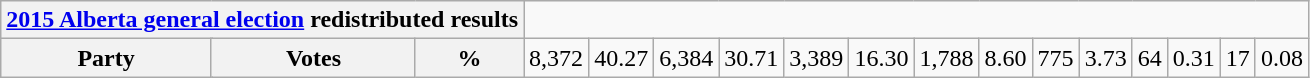<table class=wikitable>
<tr>
<th colspan=4><a href='#'>2015 Alberta general election</a> redistributed results</th>
</tr>
<tr>
<th colspan=2>Party</th>
<th>Votes</th>
<th>%<br></th>
<td align=right>8,372</td>
<td align=right>40.27<br></td>
<td align=right>6,384</td>
<td align=right>30.71<br></td>
<td align=right>3,389</td>
<td align=right>16.30<br></td>
<td align=right>1,788</td>
<td align=right>8.60<br></td>
<td align=right>775</td>
<td align=right>3.73<br></td>
<td align=right>64</td>
<td align=right>0.31<br></td>
<td align=right>17</td>
<td align=right>0.08<br></td>
</tr>
</table>
